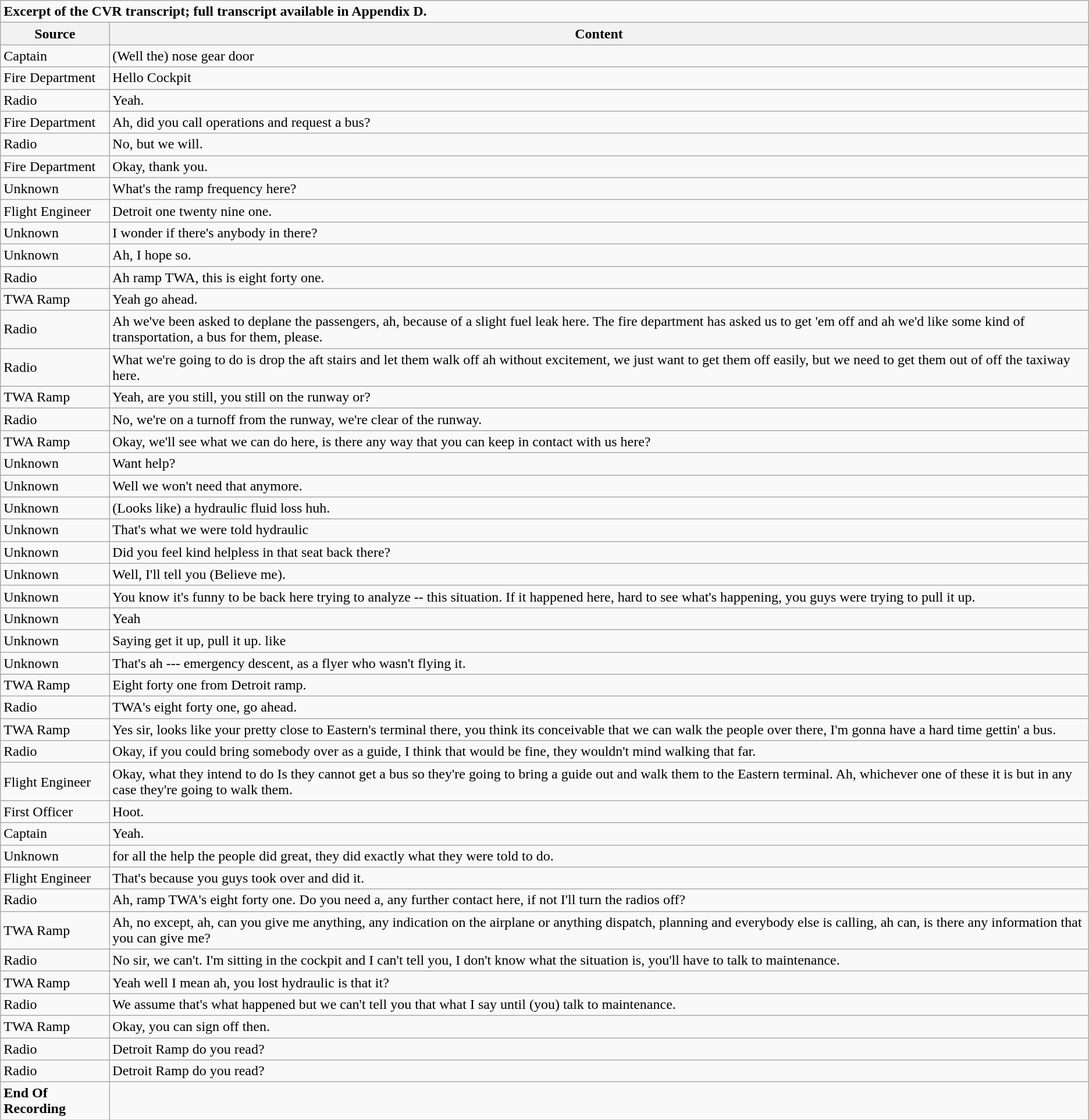<table class="wikitable mw-collapsible">
<tr>
<td colspan="3"><strong>Excerpt of the CVR transcript; full transcript available in Appendix D.</strong></td>
</tr>
<tr>
<th>Source</th>
<th>Content</th>
</tr>
<tr>
<td>Captain</td>
<td>(Well the) nose gear door</td>
</tr>
<tr>
<td>Fire Department</td>
<td>Hello Cockpit</td>
</tr>
<tr>
<td>Radio</td>
<td>Yeah.</td>
</tr>
<tr>
<td>Fire Department</td>
<td>Ah, did you call operations and request a bus?</td>
</tr>
<tr>
<td>Radio</td>
<td>No, but we will.</td>
</tr>
<tr>
<td>Fire Department</td>
<td>Okay, thank you.</td>
</tr>
<tr>
<td>Unknown</td>
<td>What's the ramp frequency here?</td>
</tr>
<tr>
<td>Flight Engineer</td>
<td>Detroit one twenty nine one.</td>
</tr>
<tr>
<td>Unknown</td>
<td>I wonder if there's anybody in there?</td>
</tr>
<tr>
<td>Unknown</td>
<td>Ah, I hope so.</td>
</tr>
<tr>
<td>Radio</td>
<td>Ah ramp TWA, this is eight forty one.</td>
</tr>
<tr>
<td>TWA Ramp</td>
<td>Yeah go ahead.</td>
</tr>
<tr>
<td>Radio</td>
<td>Ah we've been asked to deplane the passengers, ah, because of a slight fuel leak here. The fire department has asked us to get 'em off and ah we'd like some kind of transportation, a bus for them, please.</td>
</tr>
<tr>
<td>Radio</td>
<td>What we're going to do is drop the aft stairs and let them walk off ah without excitement, we just want to get them off easily, but we need to get them out of off the taxiway here.</td>
</tr>
<tr>
<td>TWA Ramp</td>
<td>Yeah, are you still, you still on the runway or?</td>
</tr>
<tr>
<td>Radio</td>
<td>No, we're on a turnoff from the runway, we're clear of the runway.</td>
</tr>
<tr>
<td>TWA Ramp</td>
<td>Okay, we'll see what we can do here, is there any way that you can keep in contact with us here?</td>
</tr>
<tr>
<td>Unknown</td>
<td>Want help?</td>
</tr>
<tr>
<td>Unknown</td>
<td>Well we won't need that anymore.</td>
</tr>
<tr>
<td>Unknown</td>
<td>(Looks like) a hydraulic fluid loss huh.</td>
</tr>
<tr>
<td>Unknown</td>
<td>That's what we were told hydraulic</td>
</tr>
<tr>
<td>Unknown</td>
<td>Did you feel kind helpless in that seat back there?</td>
</tr>
<tr>
<td>Unknown</td>
<td>Well, I'll tell you (Believe me).</td>
</tr>
<tr>
<td>Unknown</td>
<td>You know it's funny to be back here trying to analyze -- this situation. If it happened here, hard to see what's happening, you guys were trying to pull it up.</td>
</tr>
<tr>
<td>Unknown</td>
<td>Yeah</td>
</tr>
<tr>
<td>Unknown</td>
<td>Saying get it up, pull it up. like</td>
</tr>
<tr>
<td>Unknown</td>
<td>That's ah --- emergency descent, as a flyer who wasn't flying it.</td>
</tr>
<tr>
<td>TWA Ramp</td>
<td>Eight forty one from Detroit ramp.</td>
</tr>
<tr>
<td>Radio</td>
<td>TWA's eight forty one, go ahead.</td>
</tr>
<tr>
<td>TWA Ramp</td>
<td>Yes sir, looks like your pretty close to Eastern's terminal there, you think its conceivable that we can walk the people over there, I'm gonna have a hard time gettin' a bus.</td>
</tr>
<tr>
<td>Radio</td>
<td>Okay, if you could bring somebody over as a guide, I think that would be fine, they wouldn't mind walking that far.</td>
</tr>
<tr>
<td>Flight Engineer</td>
<td>Okay, what they intend to do Is they cannot get a bus so they're going to bring a guide out and walk them to the Eastern terminal. Ah, whichever one of these it is but in any case they're going to walk them.</td>
</tr>
<tr>
<td>First Officer</td>
<td>Hoot.</td>
</tr>
<tr>
<td>Captain</td>
<td>Yeah.</td>
</tr>
<tr>
<td>Unknown</td>
<td>for all the help the people did great, they did exactly what they were told to do.</td>
</tr>
<tr>
<td>Flight Engineer</td>
<td>That's because you guys took over and did it.</td>
</tr>
<tr>
<td>Radio</td>
<td>Ah, ramp TWA's eight forty one. Do you need a, any further contact here, if not I'll turn the radios off?</td>
</tr>
<tr>
<td>TWA Ramp</td>
<td>Ah, no except, ah, can you give me anything, any indication on the airplane or anything dispatch, planning and everybody else is calling, ah can, is there any information that you can give me?</td>
</tr>
<tr>
<td>Radio</td>
<td>No sir, we can't. I'm sitting in the cockpit and I can't tell you, I don't know what the situation is, you'll have to talk to maintenance.</td>
</tr>
<tr>
<td>TWA Ramp</td>
<td>Yeah well I mean ah, you lost hydraulic is that it?</td>
</tr>
<tr>
<td>Radio</td>
<td>We assume that's what happened but we can't tell you that what I say until (you) talk to maintenance.</td>
</tr>
<tr>
<td>TWA Ramp</td>
<td>Okay, you can sign off then.</td>
</tr>
<tr>
<td>Radio</td>
<td>Detroit Ramp do you read?</td>
</tr>
<tr>
<td>Radio</td>
<td>Detroit Ramp do you read?</td>
</tr>
<tr>
<td><strong>End Of Recording</strong></td>
<td></td>
</tr>
</table>
